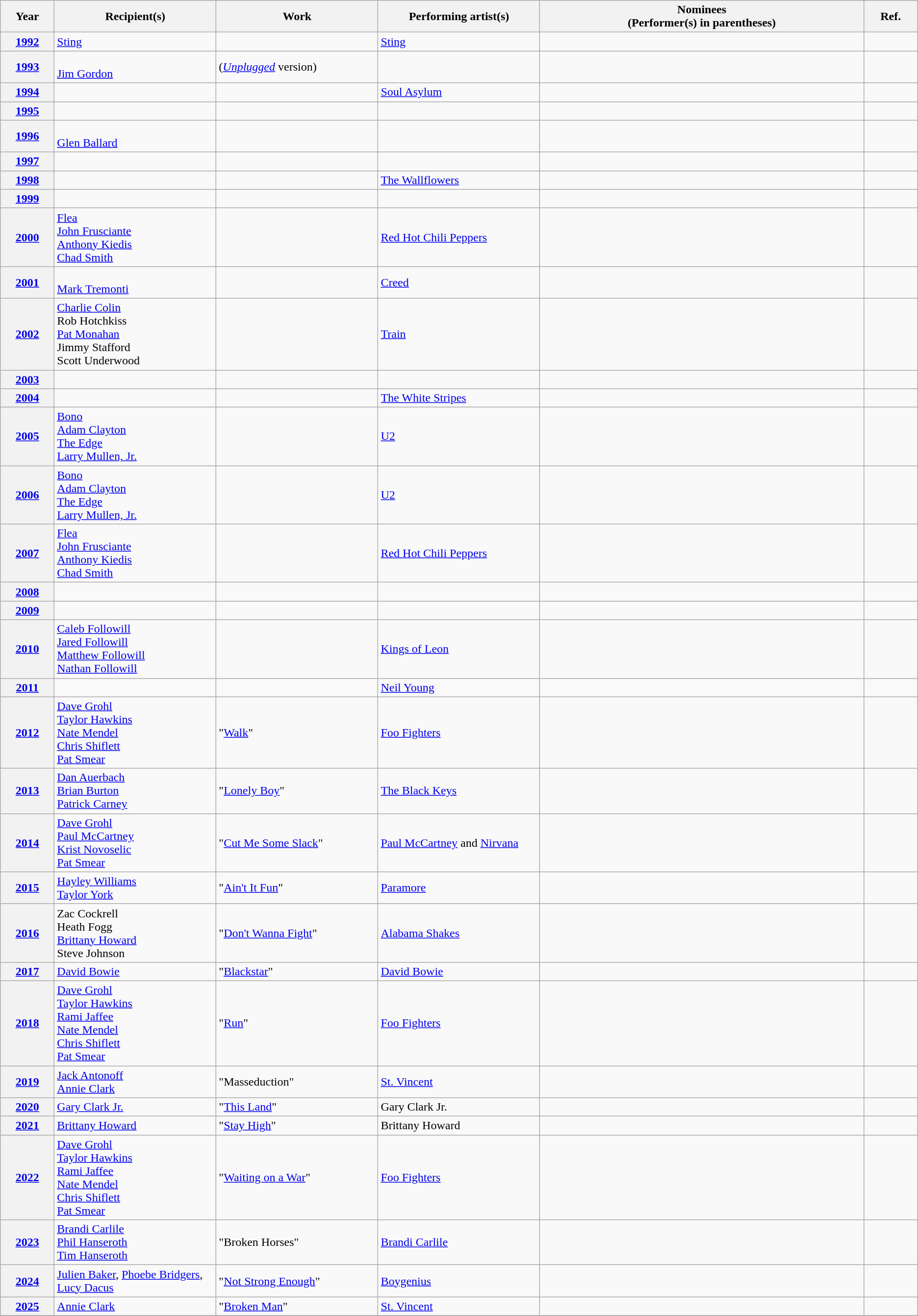<table class="wikitable">
<tr>
<th width="5%">Year</th>
<th width="15%">Recipient(s)</th>
<th width="15%">Work</th>
<th width="15%">Performing artist(s)</th>
<th width="30%" class=unsortable>Nominees<br>(Performer(s) in parentheses)</th>
<th width="5%" class=unsortable>Ref.</th>
</tr>
<tr>
<th scope="row" style="text-align:center;"><a href='#'>1992</a></th>
<td><a href='#'>Sting</a></td>
<td></td>
<td><a href='#'>Sting</a></td>
<td></td>
<td style="text-align:center;"></td>
</tr>
<tr>
<th scope="row" style="text-align:center;"><a href='#'>1993</a></th>
<td><br><a href='#'>Jim Gordon</a></td>
<td> (<em><a href='#'>Unplugged</a></em> version)</td>
<td></td>
<td></td>
<td style="text-align:center;"></td>
</tr>
<tr>
<th scope="row" style="text-align:center;"><a href='#'>1994</a></th>
<td></td>
<td></td>
<td><a href='#'>Soul Asylum</a></td>
<td></td>
<td style="text-align:center;"></td>
</tr>
<tr>
<th scope="row" style="text-align:center;"><a href='#'>1995</a></th>
<td></td>
<td></td>
<td></td>
<td></td>
<td style="text-align:center;"></td>
</tr>
<tr>
<th scope="row" style="text-align:center;"><a href='#'>1996</a></th>
<td><br><a href='#'>Glen Ballard</a></td>
<td></td>
<td></td>
<td></td>
<td style="text-align:center;"></td>
</tr>
<tr>
<th scope="row" style="text-align:center;"><a href='#'>1997</a></th>
<td></td>
<td></td>
<td></td>
<td></td>
<td style="text-align:center;"></td>
</tr>
<tr>
<th scope="row" style="text-align:center;"><a href='#'>1998</a></th>
<td></td>
<td></td>
<td><a href='#'>The Wallflowers</a></td>
<td></td>
<td style="text-align:center;"></td>
</tr>
<tr>
<th scope="row" style="text-align:center;"><a href='#'>1999</a></th>
<td></td>
<td></td>
<td></td>
<td></td>
<td style="text-align:center;"></td>
</tr>
<tr>
<th scope="row" style="text-align:center;"><a href='#'>2000</a></th>
<td><a href='#'>Flea</a><br><a href='#'>John Frusciante</a><br><a href='#'>Anthony Kiedis</a><br><a href='#'>Chad Smith</a></td>
<td></td>
<td><a href='#'>Red Hot Chili Peppers</a></td>
<td></td>
<td style="text-align:center;"></td>
</tr>
<tr>
<th scope="row" style="text-align:center;"><a href='#'>2001</a></th>
<td><br><a href='#'>Mark Tremonti</a></td>
<td></td>
<td><a href='#'>Creed</a></td>
<td></td>
<td style="text-align:center;"></td>
</tr>
<tr>
<th scope="row" style="text-align:center;"><a href='#'>2002</a></th>
<td><a href='#'>Charlie Colin</a><br>Rob Hotchkiss<br><a href='#'>Pat Monahan</a><br>Jimmy Stafford<br>Scott Underwood</td>
<td></td>
<td><a href='#'>Train</a></td>
<td></td>
<td style="text-align:center;"></td>
</tr>
<tr>
<th scope="row" style="text-align:center;"><a href='#'>2003</a></th>
<td></td>
<td></td>
<td></td>
<td></td>
<td style="text-align:center;"></td>
</tr>
<tr>
<th scope="row" style="text-align:center;"><a href='#'>2004</a></th>
<td></td>
<td></td>
<td><a href='#'>The White Stripes</a></td>
<td></td>
<td style="text-align:center;"></td>
</tr>
<tr>
<th scope="row" style="text-align:center;"><a href='#'>2005</a></th>
<td><a href='#'>Bono</a><br><a href='#'>Adam Clayton</a><br><a href='#'>The Edge</a><br><a href='#'>Larry Mullen, Jr.</a></td>
<td></td>
<td><a href='#'>U2</a></td>
<td></td>
<td style="text-align:center;"></td>
</tr>
<tr>
<th scope="row" style="text-align:center;"><a href='#'>2006</a></th>
<td><a href='#'>Bono</a><br><a href='#'>Adam Clayton</a><br><a href='#'>The Edge</a><br><a href='#'>Larry Mullen, Jr.</a></td>
<td></td>
<td><a href='#'>U2</a></td>
<td></td>
<td style="text-align:center;"></td>
</tr>
<tr>
<th scope="row" style="text-align:center;"><a href='#'>2007</a></th>
<td><a href='#'>Flea</a><br><a href='#'>John Frusciante</a><br><a href='#'>Anthony Kiedis</a><br><a href='#'>Chad Smith</a></td>
<td></td>
<td><a href='#'>Red Hot Chili Peppers</a></td>
<td></td>
<td style="text-align:center;"></td>
</tr>
<tr>
<th scope="row" style="text-align:center;"><a href='#'>2008</a></th>
<td></td>
<td></td>
<td></td>
<td></td>
<td style="text-align:center;"></td>
</tr>
<tr>
<th scope="row" style="text-align:center;"><a href='#'>2009</a></th>
<td></td>
<td></td>
<td></td>
<td></td>
<td style="text-align:center;"></td>
</tr>
<tr>
<th scope="row" style="text-align:center;"><a href='#'>2010</a></th>
<td><a href='#'>Caleb Followill</a><br><a href='#'>Jared Followill</a><br><a href='#'>Matthew Followill</a><br><a href='#'>Nathan Followill</a></td>
<td></td>
<td><a href='#'>Kings of Leon</a></td>
<td></td>
<td style="text-align:center;"></td>
</tr>
<tr>
<th scope="row" style="text-align:center;"><a href='#'>2011</a></th>
<td></td>
<td></td>
<td><a href='#'>Neil Young</a></td>
<td></td>
<td style="text-align:center;"></td>
</tr>
<tr>
<th scope="row" style="text-align:center;"><a href='#'>2012</a></th>
<td><a href='#'>Dave Grohl</a><br><a href='#'>Taylor Hawkins</a><br><a href='#'>Nate Mendel</a><br><a href='#'>Chris Shiflett</a><br><a href='#'>Pat Smear</a></td>
<td>"<a href='#'>Walk</a>"</td>
<td><a href='#'>Foo Fighters</a></td>
<td></td>
<td style="text-align:center;"></td>
</tr>
<tr>
<th scope="row" style="text-align:center;"><a href='#'>2013</a></th>
<td><a href='#'>Dan Auerbach</a><br><a href='#'>Brian Burton</a><br><a href='#'>Patrick Carney</a></td>
<td>"<a href='#'>Lonely Boy</a>"</td>
<td><a href='#'>The Black Keys</a></td>
<td></td>
<td style="text-align:center;"></td>
</tr>
<tr>
<th scope="row" style="text-align:center;"><a href='#'>2014</a></th>
<td><a href='#'>Dave Grohl</a><br><a href='#'>Paul McCartney</a><br><a href='#'>Krist Novoselic</a><br><a href='#'>Pat Smear</a></td>
<td>"<a href='#'>Cut Me Some Slack</a>"</td>
<td><a href='#'>Paul McCartney</a> and <a href='#'>Nirvana</a></td>
<td></td>
<td style="text-align:center;"></td>
</tr>
<tr>
<th scope="row" style="text-align:center;"><a href='#'>2015</a></th>
<td><a href='#'>Hayley Williams</a><br><a href='#'>Taylor York</a></td>
<td>"<a href='#'>Ain't It Fun</a>"</td>
<td><a href='#'>Paramore</a></td>
<td></td>
<td style="text-align:center;"></td>
</tr>
<tr>
<th scope="row" style="text-align:center;"><a href='#'>2016</a></th>
<td>Zac Cockrell<br>Heath Fogg<br><a href='#'>Brittany Howard</a><br>Steve Johnson</td>
<td>"<a href='#'>Don't Wanna Fight</a>"</td>
<td><a href='#'>Alabama Shakes</a></td>
<td></td>
<td style="text-align:center;"></td>
</tr>
<tr>
<th scope="row" style="text-align:center;"><a href='#'>2017</a></th>
<td><a href='#'>David Bowie</a></td>
<td>"<a href='#'>Blackstar</a>"</td>
<td><a href='#'>David Bowie</a></td>
<td></td>
<td style="text-align:center;"></td>
</tr>
<tr>
<th scope="row" style="text-align:center;"><a href='#'>2018</a></th>
<td><a href='#'>Dave Grohl</a><br><a href='#'>Taylor Hawkins</a><br><a href='#'>Rami Jaffee</a><br><a href='#'>Nate Mendel</a><br><a href='#'>Chris Shiflett</a><br><a href='#'>Pat Smear</a></td>
<td>"<a href='#'>Run</a>"</td>
<td><a href='#'>Foo Fighters</a></td>
<td></td>
<td style="text-align:center;"></td>
</tr>
<tr>
<th scope="row" style="text-align:center;"><a href='#'>2019</a></th>
<td><a href='#'>Jack Antonoff</a> <br> <a href='#'>Annie Clark</a></td>
<td>"Masseduction"</td>
<td><a href='#'>St. Vincent</a></td>
<td></td>
<td style="text-align:center;"></td>
</tr>
<tr>
<th scope="row" style="text-align:center;"><a href='#'>2020</a></th>
<td><a href='#'>Gary Clark Jr.</a></td>
<td>"<a href='#'>This Land</a>"</td>
<td>Gary Clark Jr.</td>
<td></td>
<td style="text-align:center;"></td>
</tr>
<tr>
<th scope="row" style="text-align:center;"><a href='#'>2021</a></th>
<td><a href='#'>Brittany Howard</a></td>
<td>"<a href='#'>Stay High</a>"</td>
<td>Brittany Howard</td>
<td></td>
<td style="text-align:center;"></td>
</tr>
<tr>
<th><a href='#'>2022</a></th>
<td><a href='#'>Dave Grohl</a><br><a href='#'>Taylor Hawkins</a><br><a href='#'>Rami Jaffee</a><br><a href='#'>Nate Mendel</a><br><a href='#'>Chris Shiflett</a><br><a href='#'>Pat Smear</a></td>
<td>"<a href='#'>Waiting on a War</a>"</td>
<td><a href='#'>Foo Fighters</a></td>
<td></td>
<td></td>
</tr>
<tr>
<th><a href='#'>2023</a></th>
<td><a href='#'>Brandi Carlile</a><br><a href='#'>Phil Hanseroth<br>Tim Hanseroth</a></td>
<td>"Broken Horses"</td>
<td><a href='#'>Brandi Carlile</a></td>
<td></td>
<td></td>
</tr>
<tr>
<th><a href='#'>2024</a></th>
<td><a href='#'>Julien Baker</a>, <a href='#'>Phoebe Bridgers</a>, <a href='#'>Lucy Dacus</a></td>
<td>"<a href='#'>Not Strong Enough</a>"</td>
<td><a href='#'>Boygenius</a></td>
<td></td>
<td></td>
</tr>
<tr>
<th><a href='#'>2025</a></th>
<td><a href='#'>Annie Clark</a></td>
<td>"<a href='#'>Broken Man</a>"</td>
<td><a href='#'>St. Vincent</a></td>
<td></td>
<td></td>
</tr>
<tr>
</tr>
</table>
